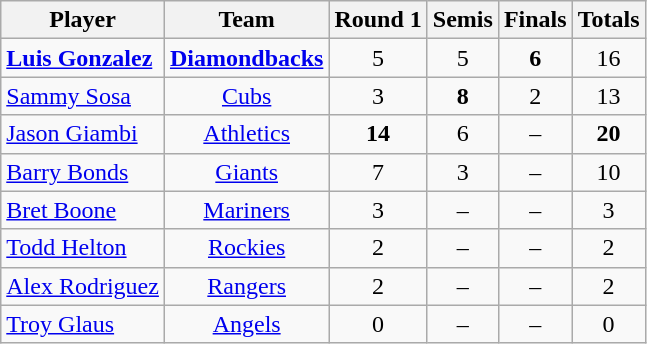<table class="wikitable sortable" style="text-align:right;">
<tr>
<th>Player</th>
<th>Team</th>
<th>Round 1</th>
<th>Semis</th>
<th>Finals</th>
<th>Totals</th>
</tr>
<tr>
<td align="left"><strong><a href='#'>Luis Gonzalez</a></strong></td>
<td style="text-align:center;"><strong><a href='#'>Diamondbacks</a></strong></td>
<td style="text-align:center;">5</td>
<td style="text-align:center;">5</td>
<td style="text-align:center;"><strong>6</strong></td>
<td style="text-align:center;">16</td>
</tr>
<tr>
<td align="left"><a href='#'>Sammy Sosa</a></td>
<td style="text-align:center;"><a href='#'>Cubs</a></td>
<td style="text-align:center;">3</td>
<td style="text-align:center;"><strong>8</strong></td>
<td style="text-align:center;">2</td>
<td style="text-align:center;">13</td>
</tr>
<tr>
<td align="left"><a href='#'>Jason Giambi</a></td>
<td style="text-align:center;"><a href='#'>Athletics</a></td>
<td style="text-align:center;"><strong>14</strong></td>
<td style="text-align:center;">6</td>
<td style="text-align:center;">–</td>
<td style="text-align:center;"><strong>20</strong></td>
</tr>
<tr>
<td align="left"><a href='#'>Barry Bonds</a></td>
<td style="text-align:center;"><a href='#'>Giants</a></td>
<td style="text-align:center;">7</td>
<td style="text-align:center;">3</td>
<td style="text-align:center;">–</td>
<td style="text-align:center;">10</td>
</tr>
<tr>
<td align="left"><a href='#'>Bret Boone</a></td>
<td style="text-align:center;"><a href='#'>Mariners</a></td>
<td style="text-align:center;">3</td>
<td style="text-align:center;">–</td>
<td style="text-align:center;">–</td>
<td style="text-align:center;">3</td>
</tr>
<tr>
<td align="left"><a href='#'>Todd Helton</a></td>
<td style="text-align:center;"><a href='#'>Rockies</a></td>
<td style="text-align:center;">2</td>
<td style="text-align:center;">–</td>
<td style="text-align:center;">–</td>
<td style="text-align:center;">2</td>
</tr>
<tr>
<td align="left"><a href='#'>Alex Rodriguez</a></td>
<td style="text-align:center;"><a href='#'>Rangers</a></td>
<td style="text-align:center;">2</td>
<td style="text-align:center;">–</td>
<td style="text-align:center;">–</td>
<td style="text-align:center;">2</td>
</tr>
<tr>
<td align="left"><a href='#'>Troy Glaus</a></td>
<td style="text-align:center;"><a href='#'>Angels</a></td>
<td style="text-align:center;">0</td>
<td style="text-align:center;">–</td>
<td style="text-align:center;">–</td>
<td style="text-align:center;">0</td>
</tr>
</table>
